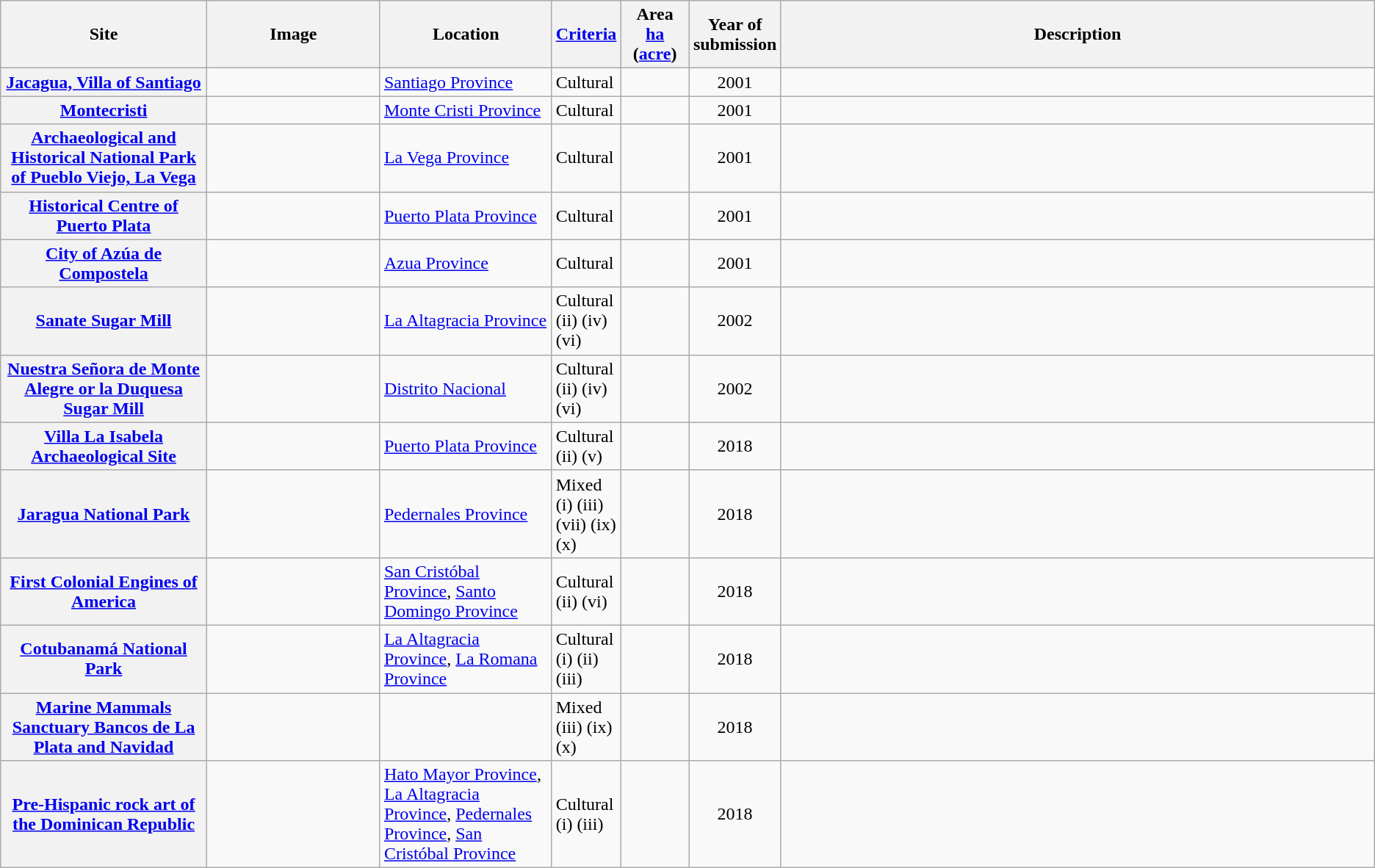<table class="wikitable sortable">
<tr>
<th scope="col" style="width:15%;">Site</th>
<th scope="col" class="unsortable" style="width:150px;">Image</th>
<th scope="col" style="width:12.5%;">Location</th>
<th scope="row" style="width:5%;"><a href='#'>Criteria</a></th>
<th scope="col" style="width:5%;">Area<br><a href='#'>ha</a> (<a href='#'>acre</a>)<br></th>
<th scope="col" style="width:5%;">Year of submission</th>
<th scope="col" class="unsortable">Description</th>
</tr>
<tr>
<th><a href='#'>Jacagua, Villa of Santiago</a></th>
<td></td>
<td><a href='#'>Santiago Province</a><br><small></small></td>
<td>Cultural</td>
<td></td>
<td align="center">2001</td>
<td></td>
</tr>
<tr>
<th><a href='#'>Montecristi</a></th>
<td></td>
<td><a href='#'>Monte Cristi Province</a><br><small></small></td>
<td>Cultural</td>
<td></td>
<td align="center">2001</td>
<td></td>
</tr>
<tr>
<th><a href='#'>Archaeological and Historical National Park of Pueblo Viejo, La Vega</a></th>
<td></td>
<td><a href='#'>La Vega Province</a><br><small></small></td>
<td>Cultural</td>
<td></td>
<td align="center">2001</td>
<td></td>
</tr>
<tr>
<th><a href='#'>Historical Centre of Puerto Plata</a></th>
<td></td>
<td><a href='#'>Puerto Plata Province</a><br><small></small></td>
<td>Cultural</td>
<td></td>
<td align="center">2001</td>
<td></td>
</tr>
<tr>
<th><a href='#'>City of Azúa de Compostela</a></th>
<td></td>
<td><a href='#'>Azua Province</a><br><small></small></td>
<td>Cultural</td>
<td></td>
<td align="center">2001</td>
<td></td>
</tr>
<tr>
<th><a href='#'>Sanate Sugar Mill</a></th>
<td></td>
<td><a href='#'>La Altagracia Province</a><br><small></small></td>
<td>Cultural (ii) (iv) (vi)</td>
<td></td>
<td align="center">2002</td>
<td></td>
</tr>
<tr>
<th><a href='#'>Nuestra Señora de Monte Alegre or la Duquesa Sugar Mill</a></th>
<td></td>
<td><a href='#'>Distrito Nacional</a><br><small></small></td>
<td>Cultural (ii) (iv) (vi)</td>
<td></td>
<td align="center">2002</td>
<td></td>
</tr>
<tr>
<th><a href='#'>Villa La Isabela Archaeological Site</a></th>
<td></td>
<td><a href='#'>Puerto Plata Province</a><br><small></small></td>
<td>Cultural (ii) (v)</td>
<td></td>
<td align="center">2018</td>
<td></td>
</tr>
<tr>
<th><a href='#'>Jaragua National Park</a></th>
<td></td>
<td><a href='#'>Pedernales Province</a><br><small></small></td>
<td>Mixed (i) (iii) (vii) (ix) (x)</td>
<td></td>
<td align="center">2018</td>
<td></td>
</tr>
<tr>
<th><a href='#'>First Colonial Engines of America</a></th>
<td></td>
<td><a href='#'>San Cristóbal Province</a>, <a href='#'>Santo Domingo Province</a><br><small></small></td>
<td>Cultural (ii) (vi)</td>
<td></td>
<td align="center">2018</td>
<td></td>
</tr>
<tr>
<th><a href='#'>Cotubanamá National Park</a></th>
<td></td>
<td><a href='#'>La Altagracia Province</a>, <a href='#'>La Romana Province</a><br><small></small></td>
<td>Cultural (i) (ii) (iii)</td>
<td></td>
<td align="center">2018</td>
<td></td>
</tr>
<tr>
<th><a href='#'>Marine Mammals Sanctuary Bancos de La Plata and Navidad</a></th>
<td></td>
<td><br><small></small></td>
<td>Mixed (iii) (ix) (x)</td>
<td></td>
<td align="center">2018</td>
<td></td>
</tr>
<tr>
<th><a href='#'>Pre-Hispanic rock art of the Dominican Republic</a></th>
<td></td>
<td><a href='#'>Hato Mayor Province</a>, <a href='#'>La Altagracia Province</a>, <a href='#'>Pedernales Province</a>, <a href='#'>San Cristóbal Province</a><br><small></small></td>
<td>Cultural (i) (iii)</td>
<td></td>
<td align="center">2018</td>
<td></td>
</tr>
</table>
